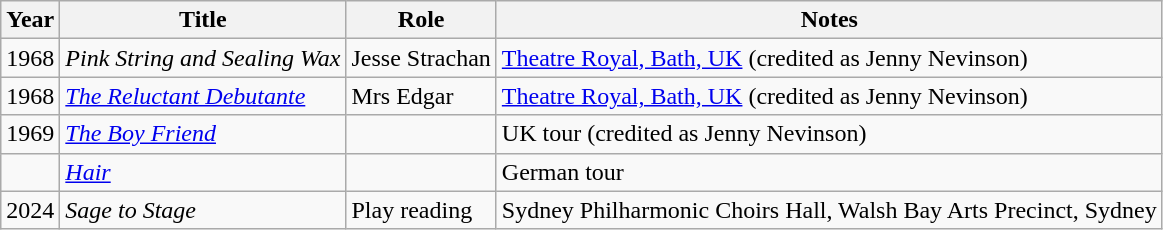<table class="wikitable sortable">
<tr>
<th>Year</th>
<th>Title</th>
<th>Role</th>
<th>Notes</th>
</tr>
<tr>
<td>1968</td>
<td><em>Pink String and Sealing Wax</em></td>
<td>Jesse Strachan</td>
<td><a href='#'>Theatre Royal, Bath, UK</a> (credited as Jenny Nevinson)</td>
</tr>
<tr>
<td>1968</td>
<td><em><a href='#'>The Reluctant Debutante</a></em></td>
<td>Mrs Edgar</td>
<td><a href='#'>Theatre Royal, Bath, UK</a> (credited as Jenny Nevinson)</td>
</tr>
<tr>
<td>1969</td>
<td><em><a href='#'>The Boy Friend</a></em></td>
<td></td>
<td>UK tour (credited as Jenny Nevinson)</td>
</tr>
<tr>
<td></td>
<td><em><a href='#'>Hair</a></em></td>
<td></td>
<td>German tour </td>
</tr>
<tr>
<td>2024</td>
<td><em>Sage to Stage</em></td>
<td>Play reading</td>
<td>Sydney Philharmonic Choirs Hall, Walsh Bay Arts Precinct, Sydney</td>
</tr>
</table>
